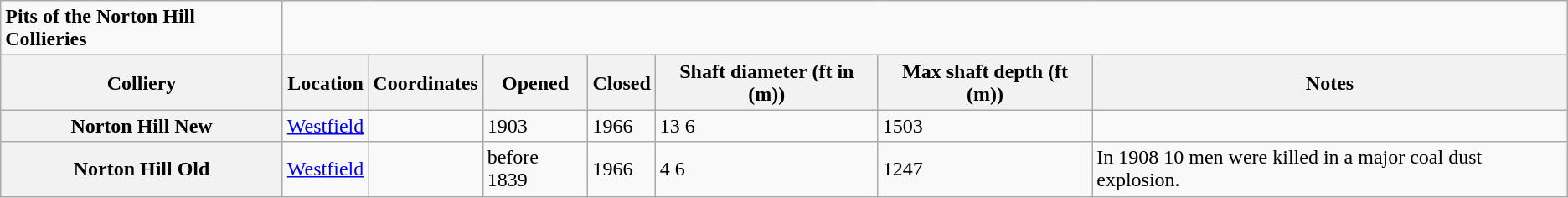<table class="wikitable collapsible collapsed">
<tr>
<td><strong>Pits of the Norton Hill Collieries</strong></td>
</tr>
<tr>
<th scope="col">Colliery</th>
<th scope="col">Location</th>
<th scope="col">Coordinates</th>
<th scope="col">Opened</th>
<th scope="col">Closed</th>
<th scope="col">Shaft diameter (ft in (m))</th>
<th scope="col">Max shaft depth (ft (m))</th>
<th scope="col">Notes</th>
</tr>
<tr>
<th scope="row">Norton Hill New</th>
<td><a href='#'>Westfield</a></td>
<td></td>
<td>1903</td>
<td>1966</td>
<td>13 6</td>
<td>1503</td>
<td></td>
</tr>
<tr>
<th scope="row">Norton Hill Old</th>
<td><a href='#'>Westfield</a></td>
<td></td>
<td>before 1839</td>
<td>1966</td>
<td>4 6</td>
<td>1247</td>
<td>In 1908 10 men were killed in a major coal dust explosion.</td>
</tr>
</table>
